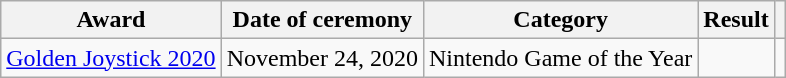<table class="wikitable plainrowheaders sortable" width="auto">
<tr>
<th scope="col">Award</th>
<th scope="col">Date of ceremony</th>
<th scope="col">Category</th>
<th scope="col">Result</th>
<th scope="col" class="unsortable"></th>
</tr>
<tr>
<td><a href='#'>Golden Joystick 2020</a></td>
<td>November 24, 2020</td>
<td>Nintendo Game of the Year</td>
<td></td>
<td style="text-align:center;"></td>
</tr>
</table>
